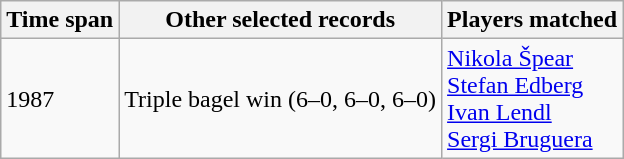<table class="wikitable">
<tr>
<th>Time span</th>
<th>Other selected records</th>
<th>Players matched</th>
</tr>
<tr>
<td>1987</td>
<td>Triple bagel win (6–0, 6–0, 6–0)</td>
<td><a href='#'>Nikola Špear</a><br><a href='#'>Stefan Edberg</a><br><a href='#'>Ivan Lendl</a><br><a href='#'>Sergi Bruguera</a></td>
</tr>
</table>
